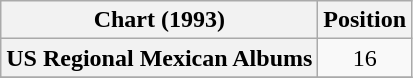<table class="wikitable sortable plainrowheaders" style="text-align:center;">
<tr>
<th scope="col">Chart (1993)</th>
<th scope="col">Position</th>
</tr>
<tr>
<th scope="row">US Regional Mexican Albums</th>
<td>16</td>
</tr>
<tr>
</tr>
</table>
